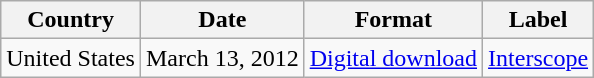<table class="wikitable">
<tr>
<th>Country</th>
<th>Date</th>
<th>Format</th>
<th>Label</th>
</tr>
<tr>
<td>United States</td>
<td>March 13, 2012</td>
<td><a href='#'>Digital download</a></td>
<td><a href='#'>Interscope</a></td>
</tr>
</table>
